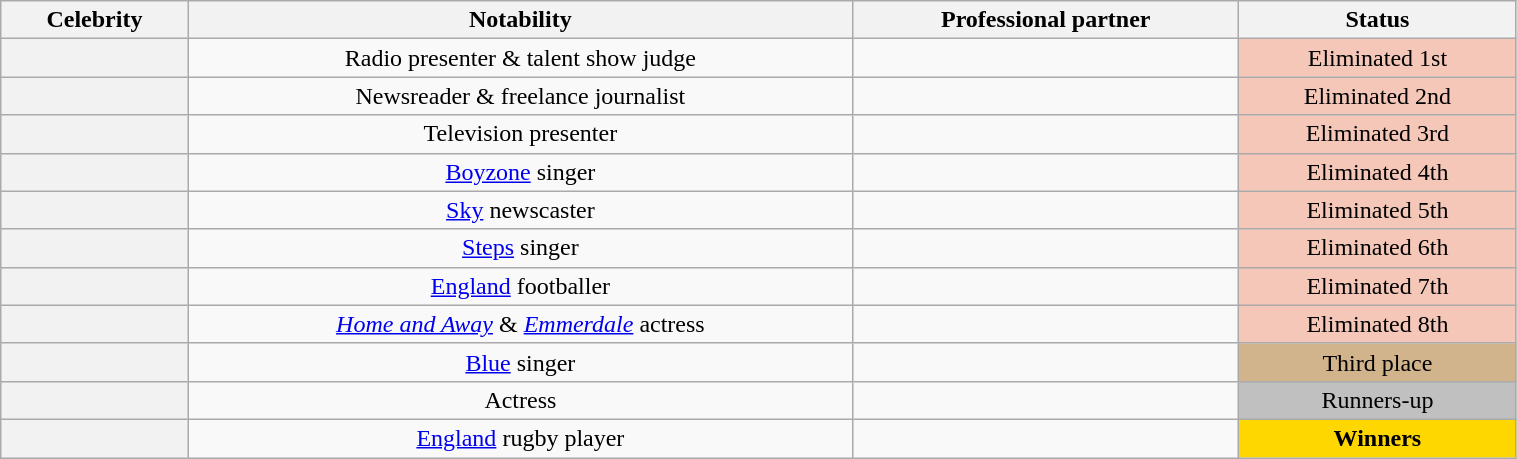<table class="wikitable sortable" style="text-align:center; width:80%">
<tr>
<th scope="col">Celebrity</th>
<th scope="col" class="unsortable">Notability</th>
<th scope="col">Professional partner</th>
<th scope="col">Status</th>
</tr>
<tr>
<th scope="row"></th>
<td>Radio presenter & talent show judge</td>
<td></td>
<td bgcolor="f4c7b8">Eliminated 1st</td>
</tr>
<tr>
<th scope="row"></th>
<td>Newsreader & freelance journalist</td>
<td></td>
<td bgcolor="f4c7b8">Eliminated 2nd</td>
</tr>
<tr>
<th scope="row"></th>
<td>Television presenter</td>
<td></td>
<td bgcolor="f4c7b8">Eliminated 3rd</td>
</tr>
<tr>
<th scope="row"></th>
<td><a href='#'>Boyzone</a> singer</td>
<td></td>
<td bgcolor="f4c7b8">Eliminated 4th</td>
</tr>
<tr>
<th scope="row"></th>
<td><a href='#'>Sky</a> newscaster</td>
<td></td>
<td bgcolor="f4c7b8">Eliminated 5th</td>
</tr>
<tr>
<th scope="row"></th>
<td><a href='#'>Steps</a> singer</td>
<td></td>
<td bgcolor="f4c7b8">Eliminated 6th</td>
</tr>
<tr>
<th scope="row"></th>
<td><a href='#'>England</a> footballer</td>
<td></td>
<td bgcolor="f4c7b8">Eliminated 7th</td>
</tr>
<tr>
<th scope="row"></th>
<td><em><a href='#'>Home and Away</a></em> & <em><a href='#'>Emmerdale</a></em> actress</td>
<td></td>
<td bgcolor="f4c7b8">Eliminated 8th</td>
</tr>
<tr>
<th scope="row"></th>
<td><a href='#'>Blue</a> singer</td>
<td></td>
<td bgcolor="tan">Third place</td>
</tr>
<tr>
<th scope="row"></th>
<td>Actress</td>
<td></td>
<td bgcolor="silver">Runners-up</td>
</tr>
<tr>
<th scope="row"></th>
<td><a href='#'>England</a> rugby player</td>
<td></td>
<td bgcolor="gold"><strong>Winners</strong></td>
</tr>
</table>
